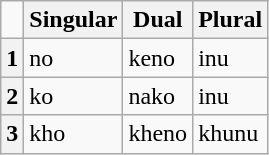<table class="wikitable">
<tr>
<td></td>
<th>Singular</th>
<th>Dual</th>
<th>Plural</th>
</tr>
<tr>
<th>1</th>
<td>no</td>
<td>keno</td>
<td>inu</td>
</tr>
<tr>
<th>2</th>
<td>ko</td>
<td>nako</td>
<td>inu</td>
</tr>
<tr>
<th>3</th>
<td>kho</td>
<td>kheno</td>
<td>khunu</td>
</tr>
</table>
